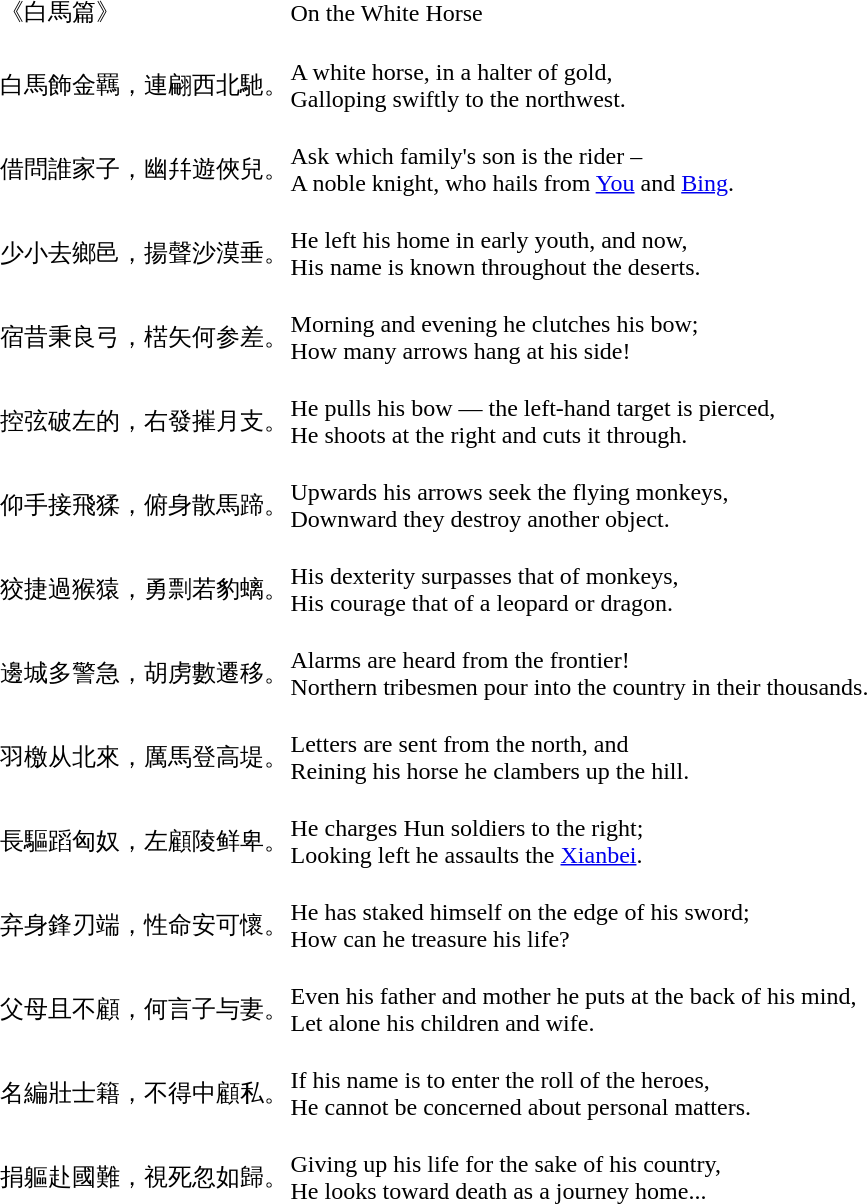<table border="0" cellpadding="0" style="margin:1em auto;">
<tr>
<td style="font-size:100%"><br>《白馬篇》</td>
<td><br>On the White Horse</td>
</tr>
<tr>
<td style="font-size:100%"><br>白馬飾金羈，連翩西北馳。</td>
<td><br>A white horse, in a halter of gold,<br>
Galloping swiftly to the northwest.</td>
</tr>
<tr>
<td style="font-size:100%"><br>借問誰家子，幽幷遊俠兒。</td>
<td><br>Ask which family's son is the rider –<br>
A noble knight, who hails from <a href='#'>You</a> and <a href='#'>Bing</a>.</td>
</tr>
<tr>
<td style="font-size:100%"><br>少小去鄉邑，揚聲沙漠垂。</td>
<td><br>He left his home in early youth, and now,<br>
His name is known throughout the deserts.</td>
</tr>
<tr>
<td style="font-size:100%"><br>宿昔秉良弓，楛矢何参差。</td>
<td><br>Morning and evening he clutches his bow;<br>
How many arrows hang at his side!</td>
</tr>
<tr>
<td style="font-size:100%"><br>控弦破左的，右發摧月支。</td>
<td><br>He pulls his bow — the left-hand target is pierced,<br>
He shoots at the right and cuts it through.</td>
</tr>
<tr>
<td style="font-size:100%"><br>仰手接飛猱，俯身散馬蹄。</td>
<td><br>Upwards his arrows seek the flying monkeys,<br>
Downward they destroy another object.</td>
</tr>
<tr>
<td style="font-size:100%"><br>狡捷過猴猿，勇剽若豹螭。</td>
<td><br>His dexterity surpasses that of monkeys,<br>
His courage that of a leopard or dragon.</td>
</tr>
<tr>
<td style="font-size:100%"><br>邊城多警急，胡虏數遷移。</td>
<td><br>Alarms are heard from the frontier!<br>
Northern tribesmen pour into the country in their thousands.</td>
</tr>
<tr>
<td style="font-size:100%"><br>羽檄从北來，厲馬登高堤。</td>
<td><br>Letters are sent from the north, and<br>
Reining his horse he clambers up the hill.</td>
</tr>
<tr>
<td style="font-size:100%"><br>長驅蹈匈奴，左顧陵鲜卑。</td>
<td><br>He charges Hun soldiers to the right;<br>
Looking left he assaults the <a href='#'>Xianbei</a>.</td>
</tr>
<tr>
<td style="font-size:100%"><br>弃身鋒刃端，性命安可懷。</td>
<td><br>He has staked himself on the edge of his sword;<br>
How can he treasure his life?</td>
</tr>
<tr>
<td style="font-size:100%"><br>父母且不顧，何言子与妻。</td>
<td><br>Even his father and mother he puts at the back of his mind,<br>
Let alone his children and wife.</td>
</tr>
<tr>
<td style="font-size:100%"><br>名編壯士籍，不得中顧私。</td>
<td><br>If his name is to enter the roll of the heroes,<br>
He cannot be concerned about personal matters.</td>
</tr>
<tr>
<td style="font-size:100%"><br>捐軀赴國難，視死忽如歸。</td>
<td><br>Giving up his life for the sake of his country,<br>
He looks toward death as a journey home...</td>
</tr>
</table>
